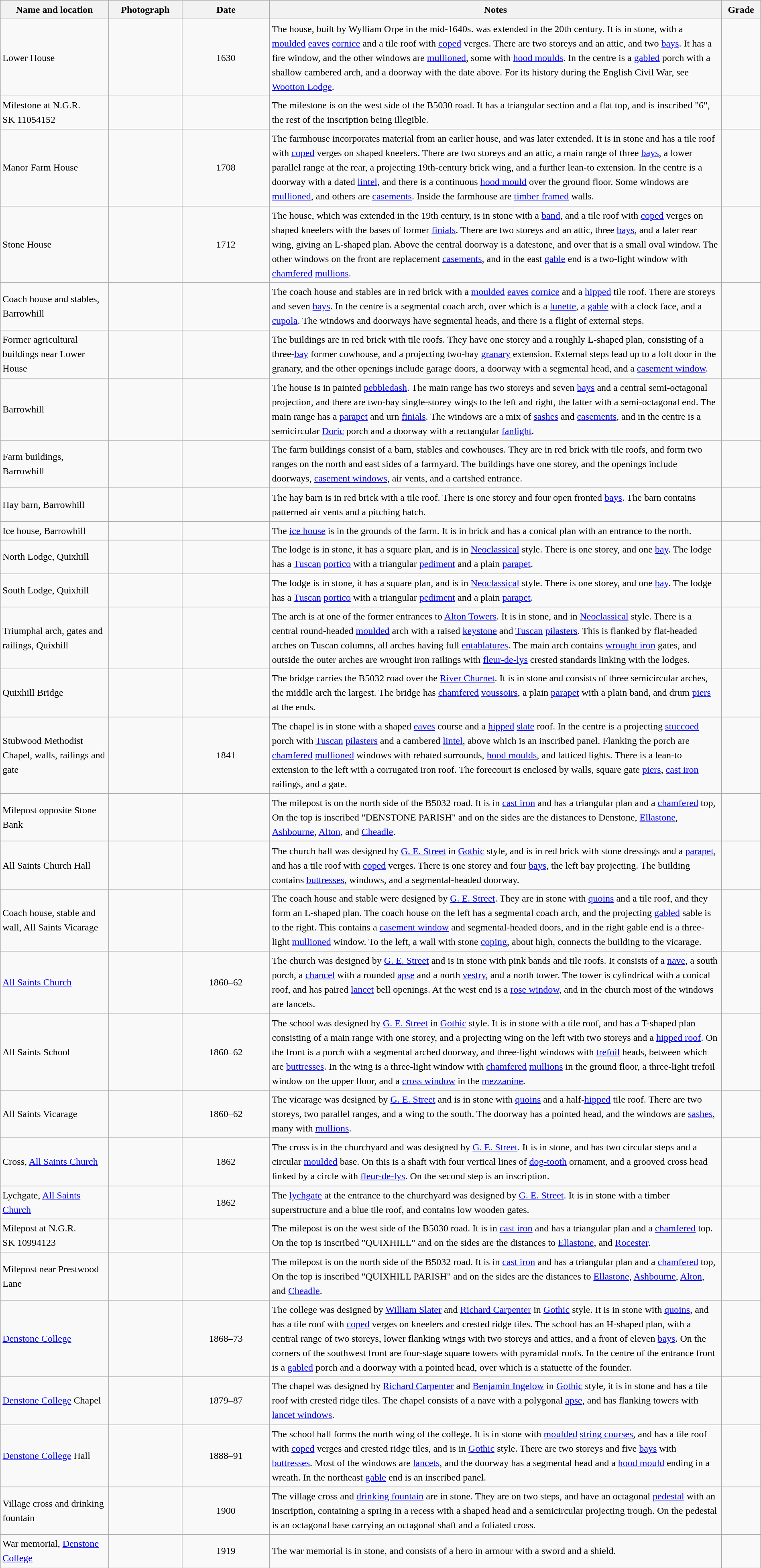<table class="wikitable sortable plainrowheaders" style="width:100%; border:0; text-align:left; line-height:150%;">
<tr>
<th scope="col"  style="width:150px">Name and location</th>
<th scope="col"  style="width:100px" class="unsortable">Photograph</th>
<th scope="col"  style="width:120px">Date</th>
<th scope="col"  style="width:650px" class="unsortable">Notes</th>
<th scope="col"  style="width:50px">Grade</th>
</tr>
<tr>
<td>Lower House<br><small></small></td>
<td></td>
<td align="center">1630</td>
<td>The house, built by Wylliam Orpe in the mid-1640s. was extended in the 20th century. It is in stone, with a <a href='#'>moulded</a> <a href='#'>eaves</a> <a href='#'>cornice</a> and a tile roof with <a href='#'>coped</a> verges.  There are two storeys and an attic, and two <a href='#'>bays</a>.  It has a fire window, and the other windows are <a href='#'>mullioned</a>, some with <a href='#'>hood moulds</a>.  In the centre is a <a href='#'>gabled</a> porch with a shallow cambered arch, and a doorway with the date above. For its history during the English Civil War, see <a href='#'>Wootton Lodge</a>.</td>
<td align="center" ></td>
</tr>
<tr>
<td>Milestone at N.G.R. SK 11054152<br><small></small></td>
<td></td>
<td align="center"></td>
<td>The milestone is on the west side of the B5030 road.  It has a triangular section and a flat top, and is inscribed "6", the rest of the inscription being illegible.</td>
<td align="center" ></td>
</tr>
<tr>
<td>Manor Farm House<br><small></small></td>
<td></td>
<td align="center">1708</td>
<td>The farmhouse incorporates material from an earlier house, and was later extended.  It is in stone and has a tile roof with <a href='#'>coped</a> verges on shaped kneelers.  There are two storeys and an attic, a main range of three <a href='#'>bays</a>, a lower parallel range at the rear, a projecting 19th-century brick wing, and a further lean-to extension.  In the centre is a doorway with a dated <a href='#'>lintel</a>, and there is a continuous <a href='#'>hood mould</a> over the ground floor.  Some windows are <a href='#'>mullioned</a>, and others are <a href='#'>casements</a>.  Inside the farmhouse are <a href='#'>timber framed</a> walls.</td>
<td align="center" ></td>
</tr>
<tr>
<td>Stone House<br><small></small></td>
<td></td>
<td align="center">1712</td>
<td>The house, which was extended in the 19th century, is in stone with a <a href='#'>band</a>, and a tile roof with <a href='#'>coped</a> verges on shaped kneelers with the bases of former <a href='#'>finials</a>.  There are two storeys and an attic, three <a href='#'>bays</a>, and a later rear wing, giving an L-shaped plan.  Above the central doorway is a datestone, and over that is a small oval window.  The other windows on the front are replacement <a href='#'>casements</a>, and in the east <a href='#'>gable</a> end is a two-light window with <a href='#'>chamfered</a> <a href='#'>mullions</a>.</td>
<td align="center" ></td>
</tr>
<tr>
<td>Coach house and stables, Barrowhill<br><small></small></td>
<td></td>
<td align="center"></td>
<td>The coach house and stables are in red brick with a <a href='#'>moulded</a> <a href='#'>eaves</a> <a href='#'>cornice</a> and a <a href='#'>hipped</a> tile roof.  There are storeys and seven <a href='#'>bays</a>.  In the centre is a segmental coach arch, over which is a <a href='#'>lunette</a>, a <a href='#'>gable</a> with a clock face, and a <a href='#'>cupola</a>.  The windows and doorways have segmental heads, and there is a flight of external steps.</td>
<td align="center" ></td>
</tr>
<tr>
<td>Former agricultural buildings near Lower House<br><small></small></td>
<td></td>
<td align="center"></td>
<td>The buildings are in red brick with tile roofs.  They have one storey and a roughly L-shaped plan, consisting of a three-<a href='#'>bay</a> former cowhouse, and a projecting two-bay <a href='#'>granary</a> extension.  External steps lead up to a loft door in the granary, and the other openings include garage doors, a doorway with a segmental head, and a <a href='#'>casement window</a>.</td>
<td align="center" ></td>
</tr>
<tr>
<td>Barrowhill<br><small></small></td>
<td></td>
<td align="center"></td>
<td>The house is in painted <a href='#'>pebbledash</a>.  The main range has two storeys and seven <a href='#'>bays</a> and a central semi-octagonal projection, and there are two-bay single-storey wings to the left and right, the latter with a semi-octagonal end.  The main range has a <a href='#'>parapet</a> and urn <a href='#'>finials</a>.  The windows are a mix of <a href='#'>sashes</a> and <a href='#'>casements</a>, and in the centre is a semicircular <a href='#'>Doric</a> porch and a doorway with a rectangular <a href='#'>fanlight</a>.</td>
<td align="center" ></td>
</tr>
<tr>
<td>Farm buildings, Barrowhill<br><small></small></td>
<td></td>
<td align="center"></td>
<td>The farm buildings consist of a barn, stables and cowhouses.  They are in red brick with tile roofs, and form two ranges on the north and east sides of a farmyard.  The buildings have one storey, and the openings include doorways, <a href='#'>casement windows</a>, air vents, and a cartshed entrance.</td>
<td align="center" ></td>
</tr>
<tr>
<td>Hay barn, Barrowhill<br><small></small></td>
<td></td>
<td align="center"></td>
<td>The hay barn is in red brick with a tile roof.  There is one storey and four open fronted <a href='#'>bays</a>.  The barn contains patterned air vents and a pitching hatch.</td>
<td align="center" ></td>
</tr>
<tr>
<td>Ice house, Barrowhill<br><small></small></td>
<td></td>
<td align="center"></td>
<td>The <a href='#'>ice house</a> is in the grounds of the farm.  It is in brick and has a conical plan with an entrance to the north.</td>
<td align="center" ></td>
</tr>
<tr>
<td>North Lodge, Quixhill<br><small></small></td>
<td></td>
<td align="center"></td>
<td>The lodge is in stone, it has a square plan, and is in <a href='#'>Neoclassical</a> style.  There is one storey, and one <a href='#'>bay</a>.  The lodge has a <a href='#'>Tuscan</a> <a href='#'>portico</a> with a triangular <a href='#'>pediment</a> and a plain <a href='#'>parapet</a>.</td>
<td align="center" ></td>
</tr>
<tr>
<td>South Lodge, Quixhill<br><small></small></td>
<td></td>
<td align="center"></td>
<td>The lodge is in stone, it has a square plan, and is in <a href='#'>Neoclassical</a> style.  There is one storey, and one <a href='#'>bay</a>.  The lodge has a <a href='#'>Tuscan</a> <a href='#'>portico</a> with a triangular <a href='#'>pediment</a> and a plain <a href='#'>parapet</a>.</td>
<td align="center" ></td>
</tr>
<tr>
<td>Triumphal arch, gates and railings, Quixhill<br><small></small></td>
<td></td>
<td align="center"></td>
<td>The arch is at one of the former entrances to <a href='#'>Alton Towers</a>.  It is in stone, and in <a href='#'>Neoclassical</a> style.  There is a central round-headed <a href='#'>moulded</a> arch with a raised <a href='#'>keystone</a> and <a href='#'>Tuscan</a> <a href='#'>pilasters</a>.  This is flanked by flat-headed arches on Tuscan columns, all arches having full <a href='#'>entablatures</a>.  The main arch contains <a href='#'>wrought iron</a> gates, and outside the outer arches are wrought iron railings with <a href='#'>fleur-de-lys</a> crested standards linking with the lodges.</td>
<td align="center" ></td>
</tr>
<tr>
<td>Quixhill Bridge<br><small></small></td>
<td></td>
<td align="center"></td>
<td>The bridge carries the B5032 road over the <a href='#'>River Churnet</a>.  It is in stone and consists of three semicircular arches, the middle arch the largest.  The bridge has <a href='#'>chamfered</a> <a href='#'>voussoirs</a>, a plain <a href='#'>parapet</a> with a plain band, and drum <a href='#'>piers</a> at the ends.</td>
<td align="center" ></td>
</tr>
<tr>
<td>Stubwood Methodist Chapel, walls, railings and gate<br><small></small></td>
<td></td>
<td align="center">1841</td>
<td>The chapel is in stone with a shaped <a href='#'>eaves</a> course and a <a href='#'>hipped</a> <a href='#'>slate</a> roof.  In the centre is a projecting <a href='#'>stuccoed</a> porch with <a href='#'>Tuscan</a> <a href='#'>pilasters</a> and a cambered <a href='#'>lintel</a>, above which is an inscribed panel.  Flanking the porch are <a href='#'>chamfered</a> <a href='#'>mullioned</a> windows with rebated surrounds, <a href='#'>hood moulds</a>, and latticed lights.  There is a lean-to extension to the left with a corrugated iron roof.  The forecourt is enclosed by walls, square gate <a href='#'>piers</a>, <a href='#'>cast iron</a> railings, and a gate.</td>
<td align="center" ></td>
</tr>
<tr>
<td>Milepost opposite Stone Bank<br><small></small></td>
<td></td>
<td align="center"></td>
<td>The milepost is on the north side of the B5032 road.  It is in <a href='#'>cast iron</a> and has a triangular plan and a <a href='#'>chamfered</a> top,  On the top is inscribed "DENSTONE PARISH" and on the sides are the distances to Denstone, <a href='#'>Ellastone</a>, <a href='#'>Ashbourne</a>, <a href='#'>Alton</a>, and <a href='#'>Cheadle</a>.</td>
<td align="center" ></td>
</tr>
<tr>
<td>All Saints Church Hall<br><small></small></td>
<td></td>
<td align="center"></td>
<td>The church hall was designed by <a href='#'>G. E. Street</a> in <a href='#'>Gothic</a> style, and is in red brick with stone dressings and a <a href='#'>parapet</a>, and has a tile roof with <a href='#'>coped</a> verges.  There is one storey and four <a href='#'>bays</a>, the left bay projecting.  The building contains <a href='#'>buttresses</a>, windows, and a segmental-headed doorway.</td>
<td align="center" ></td>
</tr>
<tr>
<td>Coach house, stable and wall, All Saints Vicarage<br><small></small></td>
<td></td>
<td align="center"></td>
<td>The coach house and stable were designed by <a href='#'>G. E. Street</a>.  They are in stone with <a href='#'>quoins</a> and a tile roof, and they form an L-shaped plan.  The coach house on the left has a segmental coach arch, and the projecting <a href='#'>gabled</a> sable is to the right.  This contains a <a href='#'>casement window</a> and segmental-headed doors, and in the right gable end is a three-light <a href='#'>mullioned</a> window.  To the left, a wall with stone <a href='#'>coping</a>, about  high, connects the building to the vicarage.</td>
<td align="center" ></td>
</tr>
<tr>
<td><a href='#'>All Saints Church</a><br><small></small></td>
<td></td>
<td align="center">1860–62</td>
<td>The church was designed by <a href='#'>G. E. Street</a> and is in stone with pink bands and tile roofs.  It consists of a <a href='#'>nave</a>, a south porch, a <a href='#'>chancel</a> with a rounded <a href='#'>apse</a> and a north <a href='#'>vestry</a>, and a north tower.  The tower is cylindrical with a conical roof, and has paired <a href='#'>lancet</a> bell openings.  At the west end is a <a href='#'>rose window</a>, and in the church most of the windows are lancets.</td>
<td align="center" ></td>
</tr>
<tr>
<td>All Saints School<br><small></small></td>
<td></td>
<td align="center">1860–62</td>
<td>The school was designed by <a href='#'>G. E. Street</a> in <a href='#'>Gothic</a> style.  It is in stone with a tile roof, and has a T-shaped plan consisting of a main range with one storey, and a projecting wing on the left with two storeys and a <a href='#'>hipped roof</a>.  On the front is a porch with a segmental arched doorway, and three-light windows with <a href='#'>trefoil</a> heads, between which are <a href='#'>buttresses</a>.  In the wing is a three-light window with <a href='#'>chamfered</a> <a href='#'>mullions</a> in the ground floor, a three-light trefoil window on the upper floor, and a <a href='#'>cross window</a> in the <a href='#'>mezzanine</a>.</td>
<td align="center" ></td>
</tr>
<tr>
<td>All Saints Vicarage<br><small></small></td>
<td></td>
<td align="center">1860–62</td>
<td>The vicarage was designed by <a href='#'>G. E. Street</a> and is in stone with <a href='#'>quoins</a> and a half-<a href='#'>hipped</a> tile roof.  There are two storeys, two parallel ranges, and a wing to the south.  The doorway has a pointed head, and the windows are <a href='#'>sashes</a>, many with <a href='#'>mullions</a>.</td>
<td align="center" ></td>
</tr>
<tr>
<td>Cross, <a href='#'>All Saints Church</a><br><small></small></td>
<td></td>
<td align="center">1862</td>
<td>The cross is in the churchyard and was designed by <a href='#'>G. E. Street</a>.  It is in stone, and has two circular steps and a circular <a href='#'>moulded</a> base.  On this is a shaft with four vertical lines of <a href='#'>dog-tooth</a> ornament, and a grooved cross head linked by a circle with <a href='#'>fleur-de-lys</a>.  On the second step is an inscription.</td>
<td align="center" ></td>
</tr>
<tr>
<td>Lychgate, <a href='#'>All Saints Church</a><br><small></small></td>
<td></td>
<td align="center">1862</td>
<td>The <a href='#'>lychgate</a> at the entrance to the churchyard was designed by <a href='#'>G. E. Street</a>.  It is in stone with a timber superstructure and a blue tile roof, and contains low wooden gates.</td>
<td align="center" ></td>
</tr>
<tr>
<td>Milepost at N.G.R. SK 10994123<br><small></small></td>
<td></td>
<td align="center"></td>
<td>The milepost is on the west side of the B5030 road.  It is in <a href='#'>cast iron</a> and has a triangular plan and a <a href='#'>chamfered</a> top.  On the top is inscribed "QUIXHILL" and on the sides are the distances to <a href='#'>Ellastone</a>, and <a href='#'>Rocester</a>.</td>
<td align="center" ></td>
</tr>
<tr>
<td>Milepost near Prestwood Lane<br><small></small></td>
<td></td>
<td align="center"></td>
<td>The milepost is on the north side of the B5032 road.  It is in <a href='#'>cast iron</a> and has a triangular plan and a <a href='#'>chamfered</a> top,  On the top is inscribed "QUIXHILL PARISH" and on the sides are the distances to <a href='#'>Ellastone</a>, <a href='#'>Ashbourne</a>, <a href='#'>Alton</a>, and <a href='#'>Cheadle</a>.</td>
<td align="center" ></td>
</tr>
<tr>
<td><a href='#'>Denstone College</a><br><small></small></td>
<td></td>
<td align="center">1868–73</td>
<td>The college was designed by <a href='#'>William Slater</a> and <a href='#'>Richard Carpenter</a> in <a href='#'>Gothic</a> style.  It is in stone with <a href='#'>quoins</a>, and has a tile roof with <a href='#'>coped</a> verges on kneelers and crested ridge tiles.  The school has an H-shaped plan, with a central range of two storeys, lower flanking wings with two storeys and attics, and a front of eleven <a href='#'>bays</a>.  On the corners of the southwest front are four-stage square towers with pyramidal roofs.  In the centre of the entrance front is a <a href='#'>gabled</a> porch and a doorway with a pointed head, over which is a statuette of the founder.</td>
<td align="center" ></td>
</tr>
<tr>
<td><a href='#'>Denstone College</a> Chapel<br><small></small></td>
<td></td>
<td align="center">1879–87</td>
<td>The chapel was designed by <a href='#'>Richard Carpenter</a> and <a href='#'>Benjamin Ingelow</a> in <a href='#'>Gothic</a> style, it is in stone and has a tile roof with crested ridge tiles.  The chapel consists of a nave with a polygonal <a href='#'>apse</a>, and has flanking towers with <a href='#'>lancet windows</a>.</td>
<td align="center" ></td>
</tr>
<tr>
<td><a href='#'>Denstone College</a> Hall<br><small></small></td>
<td></td>
<td align="center">1888–91</td>
<td>The school hall forms the north wing of the college.  It is in stone with <a href='#'>moulded</a> <a href='#'>string courses</a>, and has a tile roof with <a href='#'>coped</a> verges and crested ridge tiles, and is in <a href='#'>Gothic</a> style.  There are two storeys and five <a href='#'>bays</a> with <a href='#'>buttresses</a>.  Most of the windows are <a href='#'>lancets</a>, and the doorway has a segmental head and a <a href='#'>hood mould</a> ending in a wreath.  In the northeast <a href='#'>gable</a> end is an inscribed panel.</td>
<td align="center" ></td>
</tr>
<tr>
<td>Village cross and drinking fountain<br><small></small></td>
<td></td>
<td align="center">1900</td>
<td>The village cross and <a href='#'>drinking fountain</a> are in stone.  They are on two steps, and have an octagonal <a href='#'>pedestal</a> with an inscription, containing a spring in a recess with a shaped head and a semicircular projecting trough.  On the pedestal is an octagonal base carrying an octagonal shaft and a foliated cross.</td>
<td align="center" ></td>
</tr>
<tr>
<td>War memorial, <a href='#'>Denstone College</a><br><small></small></td>
<td></td>
<td align="center">1919</td>
<td>The war memorial is in stone, and consists of a hero in armour with a sword and a shield.</td>
<td align="center" ></td>
</tr>
<tr>
</tr>
</table>
